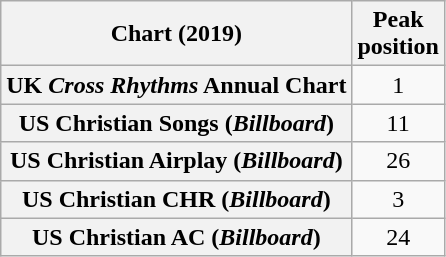<table class="wikitable sortable plainrowheaders" style="text-align:center">
<tr>
<th scope="col">Chart (2019)</th>
<th scope="col">Peak<br>position</th>
</tr>
<tr>
<th scope="row">UK <em> Cross Rhythms</em> Annual Chart</th>
<td>1</td>
</tr>
<tr>
<th scope="row">US Christian Songs (<em>Billboard</em>)</th>
<td>11</td>
</tr>
<tr>
<th scope="row">US Christian Airplay (<em>Billboard</em>)</th>
<td>26</td>
</tr>
<tr>
<th scope="row">US Christian CHR (<em>Billboard</em>)</th>
<td>3</td>
</tr>
<tr>
<th scope="row">US Christian AC (<em>Billboard</em>)</th>
<td>24</td>
</tr>
</table>
